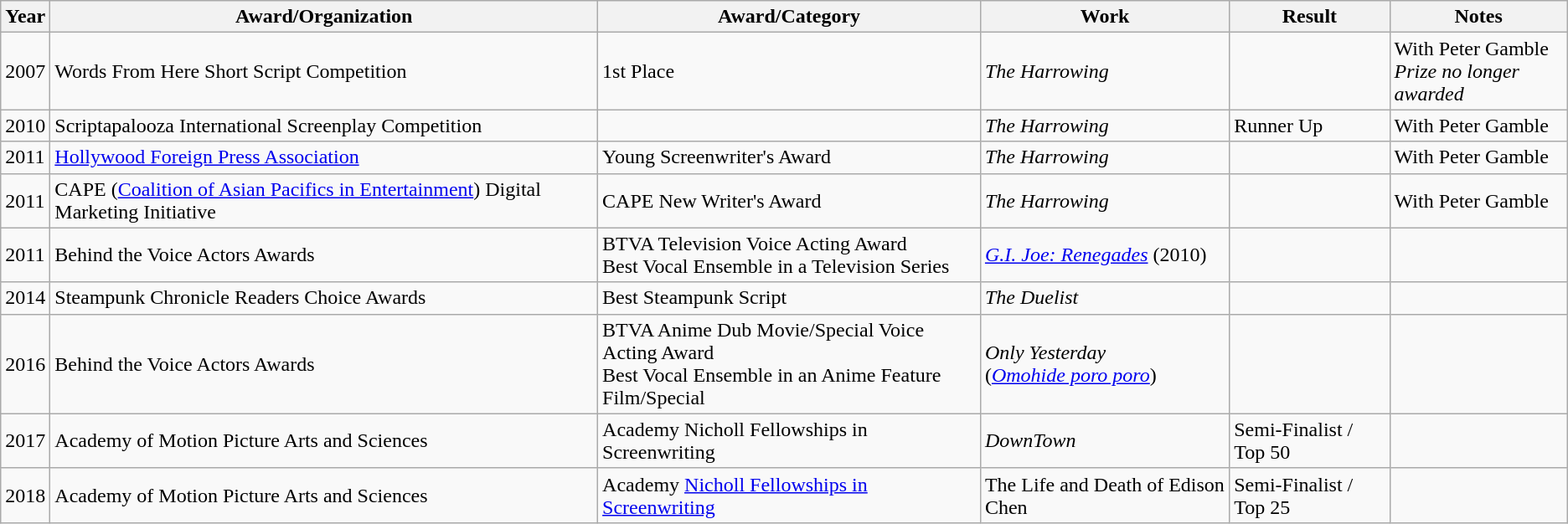<table class="wikitable">
<tr>
<th>Year</th>
<th>Award/Organization</th>
<th>Award/Category</th>
<th>Work</th>
<th>Result</th>
<th>Notes</th>
</tr>
<tr>
<td>2007</td>
<td>Words From Here Short Script Competition</td>
<td>1st Place</td>
<td><em>The Harrowing</em></td>
<td></td>
<td>With Peter Gamble<br><em>Prize no longer awarded</em></td>
</tr>
<tr>
<td>2010</td>
<td>Scriptapalooza International Screenplay Competition</td>
<td></td>
<td><em>The Harrowing</em></td>
<td>Runner Up</td>
<td>With Peter Gamble</td>
</tr>
<tr>
<td>2011</td>
<td><a href='#'>Hollywood Foreign Press Association</a></td>
<td>Young Screenwriter's Award</td>
<td><em>The Harrowing</em></td>
<td></td>
<td>With Peter Gamble</td>
</tr>
<tr>
<td>2011</td>
<td>CAPE (<a href='#'>Coalition of Asian Pacifics in Entertainment</a>) Digital Marketing Initiative</td>
<td>CAPE New Writer's Award</td>
<td><em>The Harrowing</em></td>
<td></td>
<td>With Peter Gamble</td>
</tr>
<tr>
<td>2011</td>
<td>Behind the Voice Actors Awards</td>
<td>BTVA Television Voice Acting Award<br>Best Vocal Ensemble in a Television Series</td>
<td><em><a href='#'>G.I. Joe: Renegades</a></em> (2010)</td>
<td></td>
<td></td>
</tr>
<tr>
<td>2014</td>
<td>Steampunk Chronicle Readers Choice Awards</td>
<td>Best Steampunk Script</td>
<td><em>The Duelist</em></td>
<td></td>
<td></td>
</tr>
<tr>
<td>2016</td>
<td>Behind the Voice Actors Awards</td>
<td>BTVA Anime Dub Movie/Special Voice Acting Award<br>Best Vocal Ensemble in an Anime Feature Film/Special</td>
<td><em>Only Yesterday</em><br>(<em><a href='#'>Omohide poro poro</a></em>)</td>
<td></td>
<td></td>
</tr>
<tr>
<td>2017</td>
<td>Academy of Motion Picture Arts and Sciences</td>
<td>Academy Nicholl Fellowships in Screenwriting</td>
<td><em>DownTown</em></td>
<td>Semi-Finalist / Top 50</td>
<td></td>
</tr>
<tr>
<td>2018</td>
<td>Academy of Motion Picture Arts and Sciences</td>
<td>Academy <a href='#'>Nicholl Fellowships in Screenwriting</a></td>
<td>The Life and Death of Edison Chen</td>
<td>Semi-Finalist / Top 25</td>
<td></td>
</tr>
</table>
